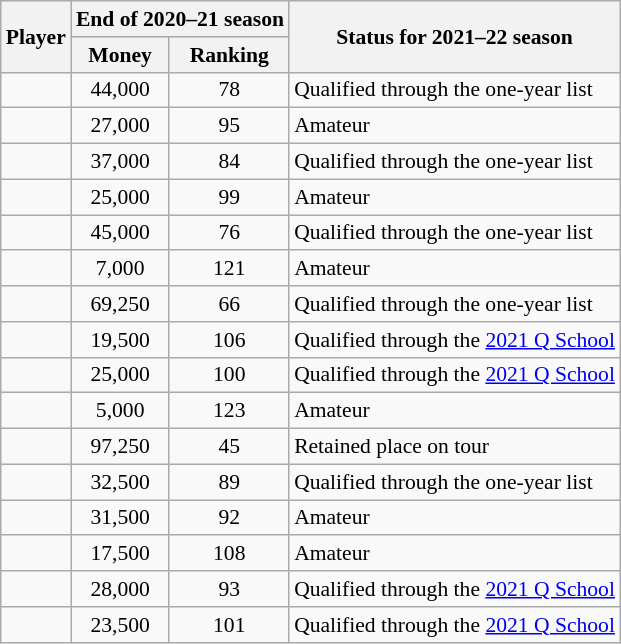<table class="wikitable sortable" style="text-align:center; font-size:90%">
<tr>
<th rowspan=2>Player</th>
<th colspan=2>End of 2020–21 season</th>
<th rowspan=2>Status for 2021–22 season</th>
</tr>
<tr>
<th>Money</th>
<th>Ranking</th>
</tr>
<tr>
<td align=left></td>
<td>44,000</td>
<td>78</td>
<td align=left>Qualified through the one-year list</td>
</tr>
<tr>
<td align=left></td>
<td>27,000</td>
<td>95</td>
<td align=left>Amateur</td>
</tr>
<tr>
<td align=left></td>
<td>37,000</td>
<td>84</td>
<td align=left>Qualified through the one-year list</td>
</tr>
<tr>
<td align=left></td>
<td>25,000</td>
<td>99</td>
<td align=left>Amateur</td>
</tr>
<tr>
<td align=left></td>
<td>45,000</td>
<td>76</td>
<td align=left>Qualified through the one-year list</td>
</tr>
<tr>
<td align=left></td>
<td>7,000</td>
<td>121</td>
<td align=left>Amateur</td>
</tr>
<tr>
<td align=left></td>
<td>69,250</td>
<td>66</td>
<td align=left>Qualified through the one-year list</td>
</tr>
<tr>
<td align=left></td>
<td>19,500</td>
<td>106</td>
<td align=left>Qualified through the <a href='#'>2021 Q School</a></td>
</tr>
<tr>
<td align=left></td>
<td>25,000</td>
<td>100</td>
<td align=left>Qualified through the <a href='#'>2021 Q School</a></td>
</tr>
<tr>
<td align=left></td>
<td>5,000</td>
<td>123</td>
<td align=left>Amateur</td>
</tr>
<tr>
<td align=left></td>
<td>97,250</td>
<td>45</td>
<td align=left>Retained place on tour</td>
</tr>
<tr>
<td align=left></td>
<td>32,500</td>
<td>89</td>
<td align=left>Qualified through the one-year list</td>
</tr>
<tr>
<td align=left></td>
<td>31,500</td>
<td>92</td>
<td align=left>Amateur</td>
</tr>
<tr>
<td align=left></td>
<td>17,500</td>
<td>108</td>
<td align=left>Amateur</td>
</tr>
<tr>
<td align=left></td>
<td>28,000</td>
<td>93</td>
<td align=left>Qualified through the <a href='#'>2021 Q School</a></td>
</tr>
<tr>
<td align=left></td>
<td>23,500</td>
<td>101</td>
<td align=left>Qualified through the <a href='#'>2021 Q School</a></td>
</tr>
</table>
